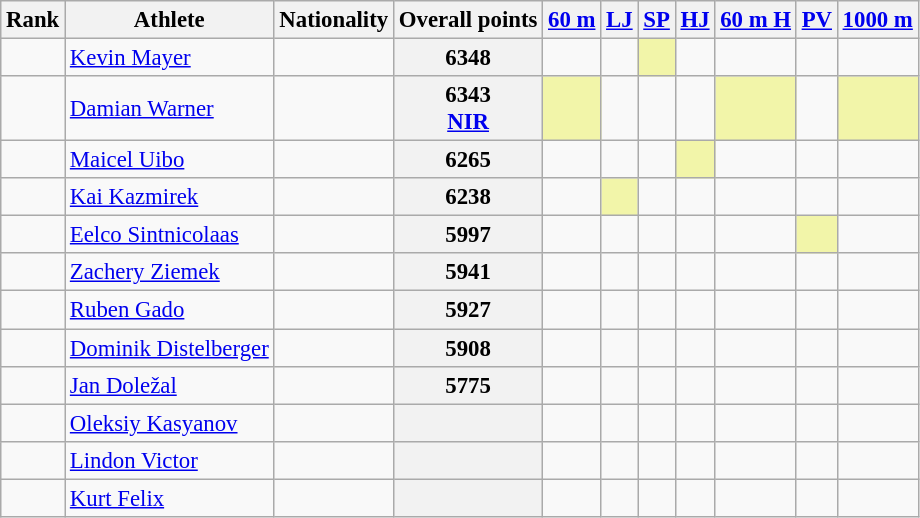<table class="wikitable sortable" style="font-size:95%; text-align:center">
<tr>
<th>Rank</th>
<th>Athlete</th>
<th>Nationality</th>
<th>Overall points</th>
<th><a href='#'>60 m</a></th>
<th><a href='#'>LJ</a></th>
<th><a href='#'>SP</a></th>
<th><a href='#'>HJ</a></th>
<th><a href='#'>60 m H</a></th>
<th><a href='#'>PV</a></th>
<th><a href='#'>1000 m</a></th>
</tr>
<tr>
<td></td>
<td align=left><a href='#'>Kevin Mayer</a></td>
<td align=left></td>
<th>6348<br><strong></strong></th>
<td></td>
<td></td>
<td bgcolor=#F2F5A9></td>
<td></td>
<td></td>
<td></td>
<td></td>
</tr>
<tr>
<td></td>
<td align=left><a href='#'>Damian Warner</a></td>
<td align=left></td>
<th>6343<br><strong><a href='#'>NIR</a></strong></th>
<td bgcolor=#F2F5A9></td>
<td></td>
<td></td>
<td></td>
<td bgcolor=#F2F5A9></td>
<td></td>
<td bgcolor=#F2F5A9></td>
</tr>
<tr>
<td></td>
<td align=left><a href='#'>Maicel Uibo</a></td>
<td align=left></td>
<th>6265<br></th>
<td></td>
<td></td>
<td></td>
<td bgcolor=#F2F5A9></td>
<td></td>
<td></td>
<td></td>
</tr>
<tr>
<td></td>
<td align=left><a href='#'>Kai Kazmirek</a></td>
<td align=left></td>
<th>6238<br></th>
<td></td>
<td bgcolor=#F2F5A9></td>
<td></td>
<td></td>
<td></td>
<td></td>
<td></td>
</tr>
<tr>
<td></td>
<td align=left><a href='#'>Eelco Sintnicolaas</a></td>
<td align=left></td>
<th>5997<br></th>
<td></td>
<td></td>
<td></td>
<td></td>
<td></td>
<td bgcolor=#F2F5A9></td>
<td></td>
</tr>
<tr>
<td></td>
<td align=left><a href='#'>Zachery Ziemek</a></td>
<td align=left></td>
<th>5941<br></th>
<td></td>
<td></td>
<td></td>
<td></td>
<td></td>
<td></td>
<td></td>
</tr>
<tr>
<td></td>
<td align=left><a href='#'>Ruben Gado</a></td>
<td align=left></td>
<th>5927<br></th>
<td></td>
<td></td>
<td></td>
<td></td>
<td></td>
<td></td>
<td></td>
</tr>
<tr>
<td></td>
<td align=left><a href='#'>Dominik Distelberger</a></td>
<td align=left></td>
<th>5908<br></th>
<td></td>
<td></td>
<td></td>
<td></td>
<td></td>
<td></td>
<td></td>
</tr>
<tr>
<td></td>
<td align=left><a href='#'>Jan Doležal</a></td>
<td align=left></td>
<th>5775<br></th>
<td></td>
<td></td>
<td></td>
<td></td>
<td></td>
<td></td>
<td></td>
</tr>
<tr>
<td></td>
<td align=left><a href='#'>Oleksiy Kasyanov</a></td>
<td align=left></td>
<th></th>
<td></td>
<td></td>
<td></td>
<td></td>
<td></td>
<td></td>
<td></td>
</tr>
<tr>
<td></td>
<td align=left><a href='#'>Lindon Victor</a></td>
<td align=left></td>
<th></th>
<td></td>
<td></td>
<td></td>
<td></td>
<td></td>
<td></td>
<td></td>
</tr>
<tr>
<td></td>
<td align=left><a href='#'>Kurt Felix</a></td>
<td align=left></td>
<th></th>
<td></td>
<td></td>
<td></td>
<td></td>
<td></td>
<td></td>
<td></td>
</tr>
</table>
